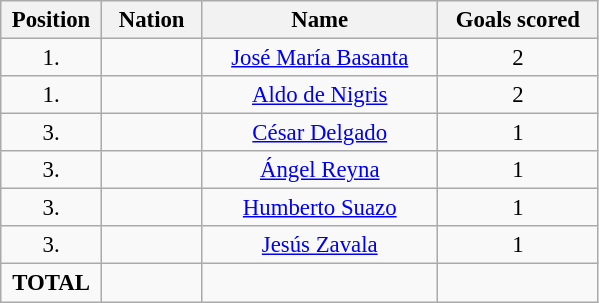<table class="wikitable" style="font-size: 95%; text-align: center;">
<tr>
<th width=60>Position</th>
<th width=60>Nation</th>
<th width=150>Name</th>
<th width=100>Goals scored</th>
</tr>
<tr>
<td>1.</td>
<td></td>
<td><a href='#'>José María Basanta</a></td>
<td>2</td>
</tr>
<tr>
<td>1.</td>
<td></td>
<td><a href='#'>Aldo de Nigris</a></td>
<td>2</td>
</tr>
<tr>
<td>3.</td>
<td></td>
<td><a href='#'>César Delgado</a></td>
<td>1</td>
</tr>
<tr>
<td>3.</td>
<td></td>
<td><a href='#'>Ángel Reyna</a></td>
<td>1</td>
</tr>
<tr>
<td>3.</td>
<td></td>
<td><a href='#'>Humberto Suazo</a></td>
<td>1</td>
</tr>
<tr>
<td>3.</td>
<td></td>
<td><a href='#'>Jesús Zavala</a></td>
<td>1</td>
</tr>
<tr>
<td><strong>TOTAL</strong></td>
<td></td>
<td></td>
<td></td>
</tr>
</table>
